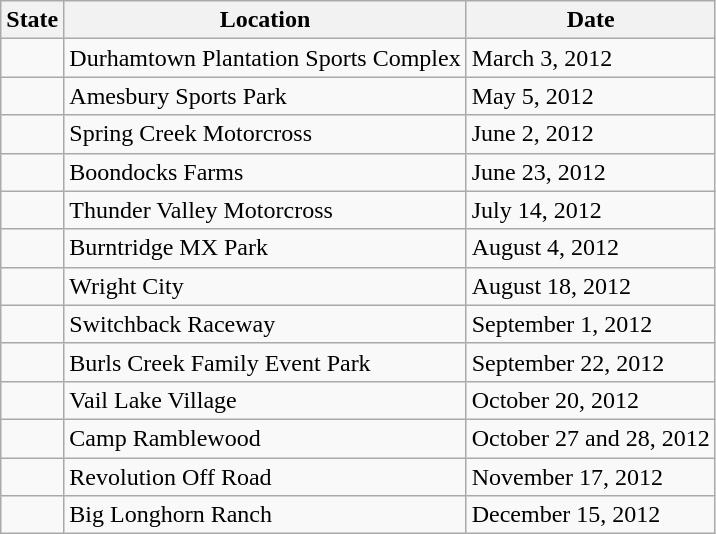<table class="wikitable">
<tr>
<th>State</th>
<th>Location</th>
<th>Date</th>
</tr>
<tr>
<td></td>
<td>Durhamtown Plantation Sports Complex</td>
<td>March 3, 2012</td>
</tr>
<tr>
<td></td>
<td>Amesbury Sports Park</td>
<td>May 5, 2012</td>
</tr>
<tr>
<td></td>
<td>Spring Creek Motorcross</td>
<td>June 2, 2012</td>
</tr>
<tr>
<td></td>
<td>Boondocks Farms</td>
<td>June 23, 2012</td>
</tr>
<tr>
<td></td>
<td>Thunder Valley Motorcross</td>
<td>July 14, 2012</td>
</tr>
<tr>
<td></td>
<td>Burntridge MX Park</td>
<td>August 4, 2012</td>
</tr>
<tr>
<td></td>
<td>Wright City</td>
<td>August 18, 2012</td>
</tr>
<tr>
<td></td>
<td>Switchback Raceway</td>
<td>September 1, 2012</td>
</tr>
<tr>
<td></td>
<td>Burls Creek Family Event Park</td>
<td>September 22, 2012</td>
</tr>
<tr>
<td></td>
<td>Vail Lake Village</td>
<td>October 20, 2012</td>
</tr>
<tr>
<td></td>
<td>Camp Ramblewood</td>
<td>October 27 and 28, 2012</td>
</tr>
<tr>
<td></td>
<td>Revolution Off Road</td>
<td>November 17, 2012</td>
</tr>
<tr>
<td></td>
<td>Big Longhorn Ranch</td>
<td>December 15, 2012</td>
</tr>
</table>
